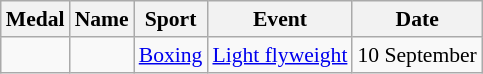<table class="wikitable sortable" style="font-size:90%">
<tr>
<th>Medal</th>
<th>Name</th>
<th>Sport</th>
<th>Event</th>
<th>Date</th>
</tr>
<tr>
<td></td>
<td></td>
<td><a href='#'>Boxing</a></td>
<td><a href='#'>Light flyweight</a></td>
<td>10 September</td>
</tr>
</table>
